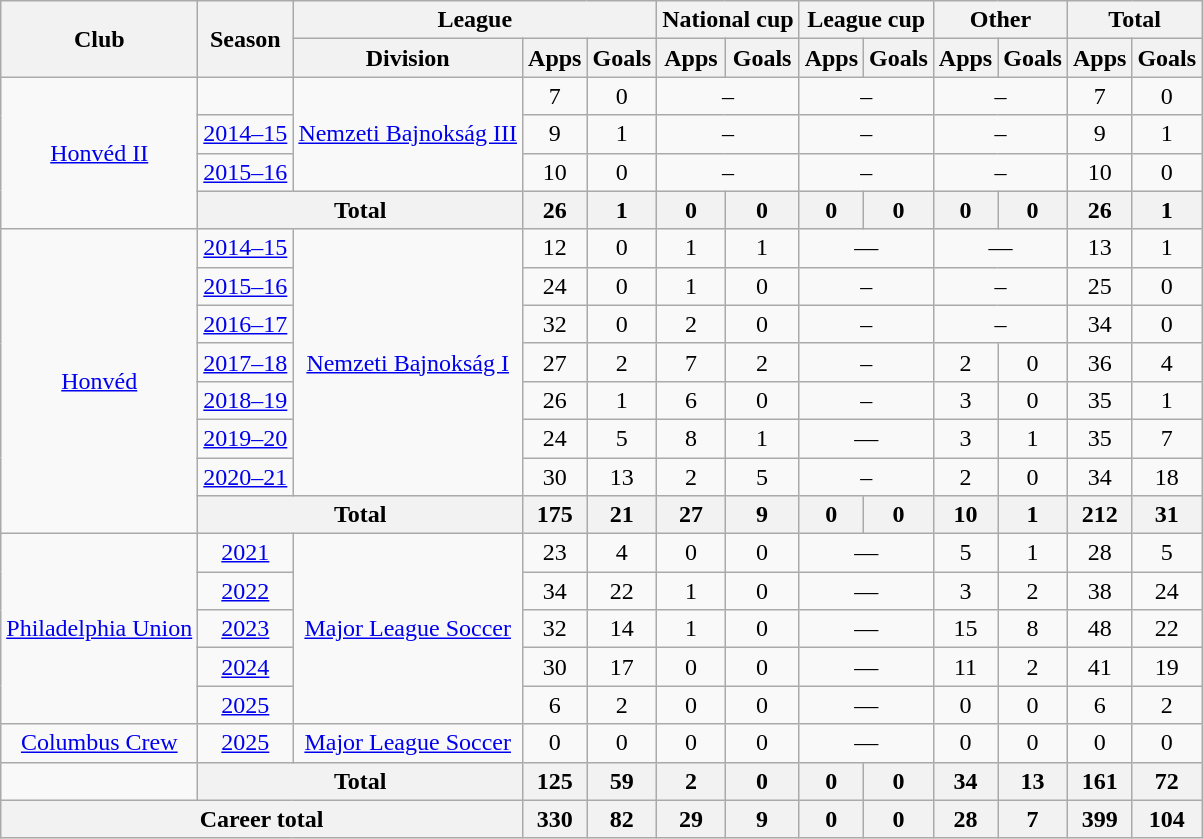<table class="wikitable" style="text-align:center">
<tr>
<th rowspan="2">Club</th>
<th rowspan="2">Season</th>
<th colspan="3">League</th>
<th colspan="2">National cup</th>
<th colspan="2">League cup</th>
<th colspan="2">Other</th>
<th colspan="2">Total</th>
</tr>
<tr>
<th>Division</th>
<th>Apps</th>
<th>Goals</th>
<th>Apps</th>
<th>Goals</th>
<th>Apps</th>
<th>Goals</th>
<th>Apps</th>
<th>Goals</th>
<th>Apps</th>
<th>Goals</th>
</tr>
<tr>
<td rowspan="4"><a href='#'>Honvéd II</a></td>
<td></td>
<td rowspan="3"><a href='#'>Nemzeti Bajnokság III</a></td>
<td>7</td>
<td>0</td>
<td colspan="2">–</td>
<td colspan="2">–</td>
<td colspan="2">–</td>
<td>7</td>
<td>0</td>
</tr>
<tr>
<td><a href='#'>2014–15</a></td>
<td>9</td>
<td>1</td>
<td colspan="2">–</td>
<td colspan="2">–</td>
<td colspan="2">–</td>
<td>9</td>
<td>1</td>
</tr>
<tr>
<td><a href='#'>2015–16</a></td>
<td>10</td>
<td>0</td>
<td colspan="2">–</td>
<td colspan="2">–</td>
<td colspan="2">–</td>
<td>10</td>
<td>0</td>
</tr>
<tr>
<th colspan="2">Total</th>
<th>26</th>
<th>1</th>
<th>0</th>
<th>0</th>
<th>0</th>
<th>0</th>
<th>0</th>
<th>0</th>
<th>26</th>
<th>1</th>
</tr>
<tr>
<td rowspan="8"><a href='#'>Honvéd</a></td>
<td><a href='#'>2014–15</a></td>
<td rowspan="7"><a href='#'>Nemzeti Bajnokság I</a></td>
<td>12</td>
<td>0</td>
<td>1</td>
<td>1</td>
<td colspan="2">—</td>
<td colspan="2">—</td>
<td>13</td>
<td>1</td>
</tr>
<tr>
<td><a href='#'>2015–16</a></td>
<td>24</td>
<td>0</td>
<td>1</td>
<td>0</td>
<td colspan="2">–</td>
<td colspan="2">–</td>
<td>25</td>
<td>0</td>
</tr>
<tr>
<td><a href='#'>2016–17</a></td>
<td>32</td>
<td>0</td>
<td>2</td>
<td>0</td>
<td colspan="2">–</td>
<td colspan="2">–</td>
<td>34</td>
<td>0</td>
</tr>
<tr>
<td><a href='#'>2017–18</a></td>
<td>27</td>
<td>2</td>
<td>7</td>
<td>2</td>
<td colspan="2">–</td>
<td>2</td>
<td>0</td>
<td>36</td>
<td>4</td>
</tr>
<tr>
<td><a href='#'>2018–19</a></td>
<td>26</td>
<td>1</td>
<td>6</td>
<td>0</td>
<td colspan="2">–</td>
<td>3</td>
<td>0</td>
<td>35</td>
<td>1</td>
</tr>
<tr>
<td><a href='#'>2019–20</a></td>
<td>24</td>
<td>5</td>
<td>8</td>
<td>1</td>
<td colspan="2">—</td>
<td>3</td>
<td>1</td>
<td>35</td>
<td>7</td>
</tr>
<tr>
<td><a href='#'>2020–21</a></td>
<td>30</td>
<td>13</td>
<td>2</td>
<td>5</td>
<td colspan="2">–</td>
<td>2</td>
<td>0</td>
<td>34</td>
<td>18</td>
</tr>
<tr>
<th colspan="2">Total</th>
<th>175</th>
<th>21</th>
<th>27</th>
<th>9</th>
<th>0</th>
<th>0</th>
<th>10</th>
<th>1</th>
<th>212</th>
<th>31</th>
</tr>
<tr>
<td rowspan="5"><a href='#'>Philadelphia Union</a></td>
<td><a href='#'>2021</a></td>
<td rowspan="5"><a href='#'>Major League Soccer</a></td>
<td>23</td>
<td>4</td>
<td>0</td>
<td>0</td>
<td colspan="2">—</td>
<td>5</td>
<td>1</td>
<td>28</td>
<td>5</td>
</tr>
<tr>
<td><a href='#'>2022</a></td>
<td>34</td>
<td>22</td>
<td>1</td>
<td>0</td>
<td colspan="2">—</td>
<td>3</td>
<td>2</td>
<td>38</td>
<td>24</td>
</tr>
<tr>
<td><a href='#'>2023</a></td>
<td>32</td>
<td>14</td>
<td>1</td>
<td>0</td>
<td colspan="2">—</td>
<td>15</td>
<td>8</td>
<td>48</td>
<td>22</td>
</tr>
<tr>
<td><a href='#'>2024</a></td>
<td>30</td>
<td>17</td>
<td>0</td>
<td>0</td>
<td colspan="2">—</td>
<td>11</td>
<td>2</td>
<td>41</td>
<td>19</td>
</tr>
<tr>
<td><a href='#'>2025</a></td>
<td>6</td>
<td>2</td>
<td>0</td>
<td>0</td>
<td colspan="2">—</td>
<td>0</td>
<td>0</td>
<td>6</td>
<td>2</td>
</tr>
<tr>
<td><a href='#'>Columbus Crew</a></td>
<td><a href='#'>2025</a></td>
<td><a href='#'>Major League Soccer</a></td>
<td>0</td>
<td>0</td>
<td>0</td>
<td>0</td>
<td colspan="2">—</td>
<td>0</td>
<td>0</td>
<td>0</td>
<td>0</td>
</tr>
<tr>
<td></td>
<th colspan="2">Total</th>
<th>125</th>
<th>59</th>
<th>2</th>
<th>0</th>
<th>0</th>
<th>0</th>
<th>34</th>
<th>13</th>
<th>161</th>
<th>72</th>
</tr>
<tr>
<th colspan="3">Career total</th>
<th>330</th>
<th>82</th>
<th>29</th>
<th>9</th>
<th>0</th>
<th>0</th>
<th>28</th>
<th>7</th>
<th>399</th>
<th>104</th>
</tr>
</table>
